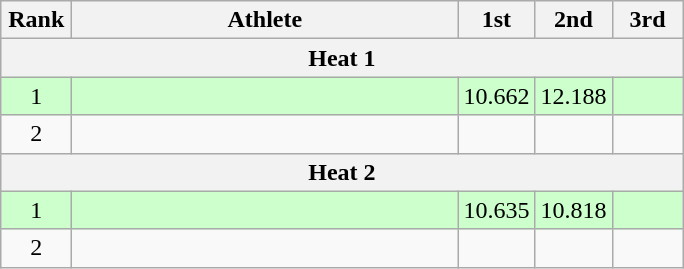<table class=wikitable style="text-align:center">
<tr>
<th width=40>Rank</th>
<th width=250>Athlete</th>
<th width=40>1st</th>
<th width=40>2nd</th>
<th width=40>3rd</th>
</tr>
<tr>
<th colspan=5>Heat 1</th>
</tr>
<tr bgcolor="ccffcc">
<td>1</td>
<td align=left></td>
<td>10.662</td>
<td>12.188</td>
<td></td>
</tr>
<tr>
<td>2</td>
<td align=left></td>
<td></td>
<td></td>
<td></td>
</tr>
<tr>
<th colspan=5>Heat 2</th>
</tr>
<tr bgcolor="ccffcc">
<td>1</td>
<td align=left></td>
<td>10.635</td>
<td>10.818</td>
<td></td>
</tr>
<tr>
<td>2</td>
<td align=left></td>
<td></td>
<td></td>
<td></td>
</tr>
</table>
